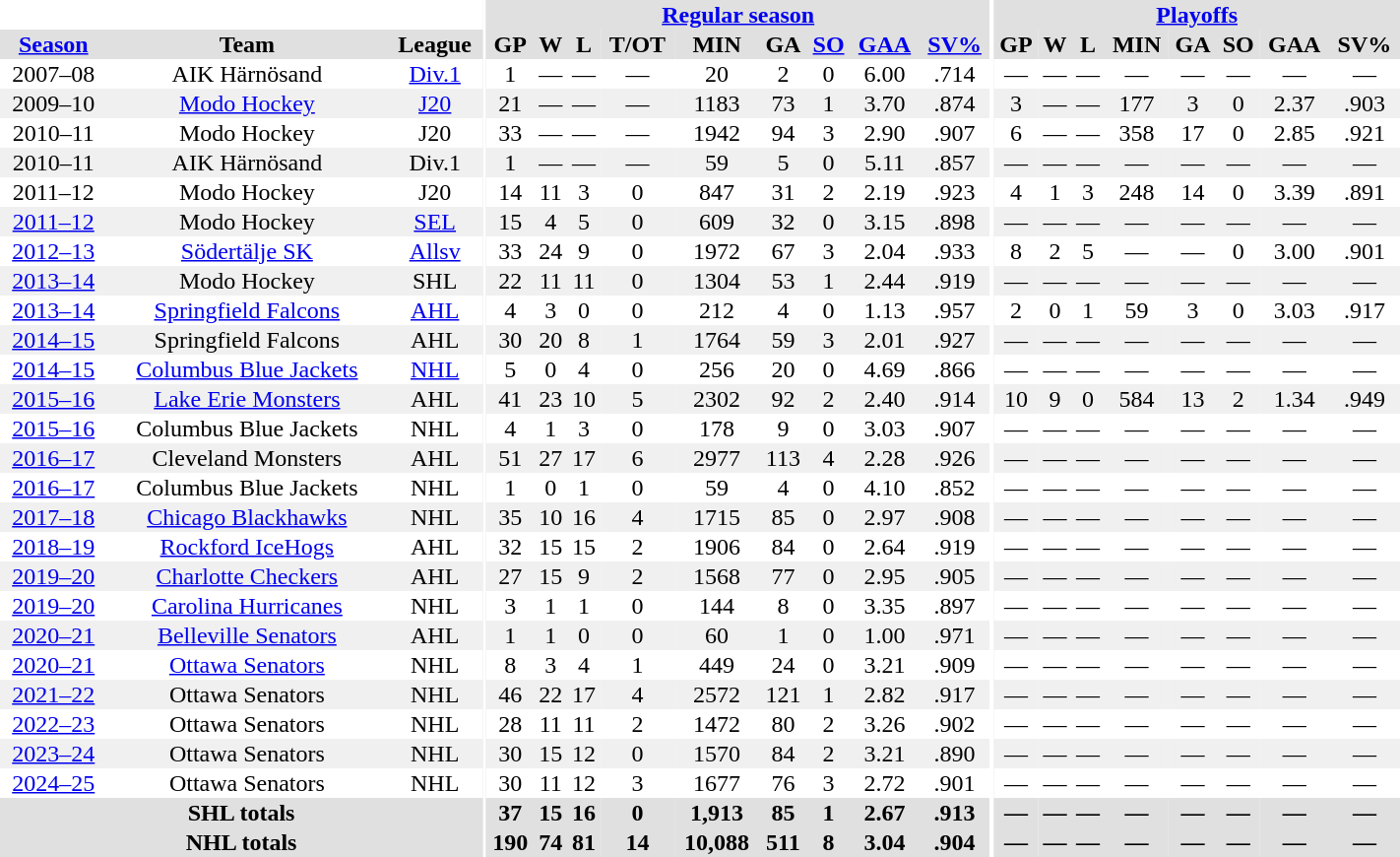<table border="0" cellpadding="1" cellspacing="0" style="text-align:center; width:75%">
<tr ALIGN="center" bgcolor="#e0e0e0">
<th align="center" colspan="3" bgcolor="#ffffff"></th>
<th align="center" rowspan="99" bgcolor="#ffffff"></th>
<th align="center" colspan="9" bgcolor="#e0e0e0"><a href='#'>Regular season</a></th>
<th align="center" rowspan="99" bgcolor="#ffffff"></th>
<th align="center" colspan="8" bgcolor="#e0e0e0"><a href='#'>Playoffs</a></th>
</tr>
<tr ALIGN="center" bgcolor="#e0e0e0">
<th><a href='#'>Season</a></th>
<th>Team</th>
<th>League</th>
<th>GP</th>
<th>W</th>
<th>L</th>
<th>T/OT</th>
<th>MIN</th>
<th>GA</th>
<th><a href='#'>SO</a></th>
<th><a href='#'>GAA</a></th>
<th><a href='#'>SV%</a></th>
<th>GP</th>
<th>W</th>
<th>L</th>
<th>MIN</th>
<th>GA</th>
<th>SO</th>
<th>GAA</th>
<th>SV%</th>
</tr>
<tr>
<td>2007–08</td>
<td>AIK Härnösand</td>
<td><a href='#'>Div.1</a></td>
<td>1</td>
<td>—</td>
<td>—</td>
<td>—</td>
<td>20</td>
<td>2</td>
<td>0</td>
<td>6.00</td>
<td>.714</td>
<td>—</td>
<td>—</td>
<td>—</td>
<td>—</td>
<td>—</td>
<td>—</td>
<td>—</td>
<td>—</td>
</tr>
<tr bgcolor="#f0f0f0">
<td>2009–10</td>
<td><a href='#'>Modo Hockey</a></td>
<td><a href='#'>J20</a></td>
<td>21</td>
<td>—</td>
<td>—</td>
<td>—</td>
<td>1183</td>
<td>73</td>
<td>1</td>
<td>3.70</td>
<td>.874</td>
<td>3</td>
<td>—</td>
<td>—</td>
<td>177</td>
<td>3</td>
<td>0</td>
<td>2.37</td>
<td>.903</td>
</tr>
<tr>
<td>2010–11</td>
<td>Modo Hockey</td>
<td>J20</td>
<td>33</td>
<td>—</td>
<td>—</td>
<td>—</td>
<td>1942</td>
<td>94</td>
<td>3</td>
<td>2.90</td>
<td>.907</td>
<td>6</td>
<td>—</td>
<td>—</td>
<td>358</td>
<td>17</td>
<td>0</td>
<td>2.85</td>
<td>.921</td>
</tr>
<tr bgcolor="#f0f0f0">
<td>2010–11</td>
<td>AIK Härnösand</td>
<td>Div.1</td>
<td>1</td>
<td>—</td>
<td>—</td>
<td>—</td>
<td>59</td>
<td>5</td>
<td>0</td>
<td>5.11</td>
<td>.857</td>
<td>—</td>
<td>—</td>
<td>—</td>
<td>—</td>
<td>—</td>
<td>—</td>
<td>—</td>
<td>—</td>
</tr>
<tr>
<td>2011–12</td>
<td>Modo Hockey</td>
<td>J20</td>
<td>14</td>
<td>11</td>
<td>3</td>
<td>0</td>
<td>847</td>
<td>31</td>
<td>2</td>
<td>2.19</td>
<td>.923</td>
<td>4</td>
<td>1</td>
<td>3</td>
<td>248</td>
<td>14</td>
<td>0</td>
<td>3.39</td>
<td>.891</td>
</tr>
<tr bgcolor="#f0f0f0">
<td><a href='#'>2011–12</a></td>
<td>Modo Hockey</td>
<td><a href='#'>SEL</a></td>
<td>15</td>
<td>4</td>
<td>5</td>
<td>0</td>
<td>609</td>
<td>32</td>
<td>0</td>
<td>3.15</td>
<td>.898</td>
<td>—</td>
<td>—</td>
<td>—</td>
<td>—</td>
<td>—</td>
<td>—</td>
<td>—</td>
<td>—</td>
</tr>
<tr>
<td><a href='#'>2012–13</a></td>
<td><a href='#'>Södertälje SK</a></td>
<td><a href='#'>Allsv</a></td>
<td>33</td>
<td>24</td>
<td>9</td>
<td>0</td>
<td>1972</td>
<td>67</td>
<td>3</td>
<td>2.04</td>
<td>.933</td>
<td>8</td>
<td>2</td>
<td>5</td>
<td>—</td>
<td>—</td>
<td>0</td>
<td>3.00</td>
<td>.901</td>
</tr>
<tr bgcolor="#f0f0f0">
<td><a href='#'>2013–14</a></td>
<td>Modo Hockey</td>
<td>SHL</td>
<td>22</td>
<td>11</td>
<td>11</td>
<td>0</td>
<td>1304</td>
<td>53</td>
<td>1</td>
<td>2.44</td>
<td>.919</td>
<td>—</td>
<td>—</td>
<td>—</td>
<td>—</td>
<td>—</td>
<td>—</td>
<td>—</td>
<td>—</td>
</tr>
<tr>
<td><a href='#'>2013–14</a></td>
<td><a href='#'>Springfield Falcons</a></td>
<td><a href='#'>AHL</a></td>
<td>4</td>
<td>3</td>
<td>0</td>
<td>0</td>
<td>212</td>
<td>4</td>
<td>0</td>
<td>1.13</td>
<td>.957</td>
<td>2</td>
<td>0</td>
<td>1</td>
<td>59</td>
<td>3</td>
<td>0</td>
<td>3.03</td>
<td>.917</td>
</tr>
<tr bgcolor="#f0f0f0">
<td><a href='#'>2014–15</a></td>
<td>Springfield Falcons</td>
<td>AHL</td>
<td>30</td>
<td>20</td>
<td>8</td>
<td>1</td>
<td>1764</td>
<td>59</td>
<td>3</td>
<td>2.01</td>
<td>.927</td>
<td>—</td>
<td>—</td>
<td>—</td>
<td>—</td>
<td>—</td>
<td>—</td>
<td>—</td>
<td>—</td>
</tr>
<tr>
<td><a href='#'>2014–15</a></td>
<td><a href='#'>Columbus Blue Jackets</a></td>
<td><a href='#'>NHL</a></td>
<td>5</td>
<td>0</td>
<td>4</td>
<td>0</td>
<td>256</td>
<td>20</td>
<td>0</td>
<td>4.69</td>
<td>.866</td>
<td>—</td>
<td>—</td>
<td>—</td>
<td>—</td>
<td>—</td>
<td>—</td>
<td>—</td>
<td>—</td>
</tr>
<tr bgcolor="#f0f0f0">
<td><a href='#'>2015–16</a></td>
<td><a href='#'>Lake Erie Monsters</a></td>
<td>AHL</td>
<td>41</td>
<td>23</td>
<td>10</td>
<td>5</td>
<td>2302</td>
<td>92</td>
<td>2</td>
<td>2.40</td>
<td>.914</td>
<td>10</td>
<td>9</td>
<td>0</td>
<td>584</td>
<td>13</td>
<td>2</td>
<td>1.34</td>
<td>.949</td>
</tr>
<tr>
<td><a href='#'>2015–16</a></td>
<td>Columbus Blue Jackets</td>
<td>NHL</td>
<td>4</td>
<td>1</td>
<td>3</td>
<td>0</td>
<td>178</td>
<td>9</td>
<td>0</td>
<td>3.03</td>
<td>.907</td>
<td>—</td>
<td>—</td>
<td>—</td>
<td>—</td>
<td>—</td>
<td>—</td>
<td>—</td>
<td>—</td>
</tr>
<tr bgcolor="#f0f0f0">
<td><a href='#'>2016–17</a></td>
<td>Cleveland Monsters</td>
<td>AHL</td>
<td>51</td>
<td>27</td>
<td>17</td>
<td>6</td>
<td>2977</td>
<td>113</td>
<td>4</td>
<td>2.28</td>
<td>.926</td>
<td>—</td>
<td>—</td>
<td>—</td>
<td>—</td>
<td>—</td>
<td>—</td>
<td>—</td>
<td>—</td>
</tr>
<tr>
<td><a href='#'>2016–17</a></td>
<td>Columbus Blue Jackets</td>
<td>NHL</td>
<td>1</td>
<td>0</td>
<td>1</td>
<td>0</td>
<td>59</td>
<td>4</td>
<td>0</td>
<td>4.10</td>
<td>.852</td>
<td>—</td>
<td>—</td>
<td>—</td>
<td>—</td>
<td>—</td>
<td>—</td>
<td>—</td>
<td>—</td>
</tr>
<tr bgcolor="#f0f0f0">
<td><a href='#'>2017–18</a></td>
<td><a href='#'>Chicago Blackhawks</a></td>
<td>NHL</td>
<td>35</td>
<td>10</td>
<td>16</td>
<td>4</td>
<td>1715</td>
<td>85</td>
<td>0</td>
<td>2.97</td>
<td>.908</td>
<td>—</td>
<td>—</td>
<td>—</td>
<td>—</td>
<td>—</td>
<td>—</td>
<td>—</td>
<td>—</td>
</tr>
<tr>
<td><a href='#'>2018–19</a></td>
<td><a href='#'>Rockford IceHogs</a></td>
<td>AHL</td>
<td>32</td>
<td>15</td>
<td>15</td>
<td>2</td>
<td>1906</td>
<td>84</td>
<td>0</td>
<td>2.64</td>
<td>.919</td>
<td>—</td>
<td>—</td>
<td>—</td>
<td>—</td>
<td>—</td>
<td>—</td>
<td>—</td>
<td>—</td>
</tr>
<tr bgcolor="#f0f0f0">
<td><a href='#'>2019–20</a></td>
<td><a href='#'>Charlotte Checkers</a></td>
<td>AHL</td>
<td>27</td>
<td>15</td>
<td>9</td>
<td>2</td>
<td>1568</td>
<td>77</td>
<td>0</td>
<td>2.95</td>
<td>.905</td>
<td>—</td>
<td>—</td>
<td>—</td>
<td>—</td>
<td>—</td>
<td>—</td>
<td>—</td>
<td>—</td>
</tr>
<tr>
<td><a href='#'>2019–20</a></td>
<td><a href='#'>Carolina Hurricanes</a></td>
<td>NHL</td>
<td>3</td>
<td>1</td>
<td>1</td>
<td>0</td>
<td>144</td>
<td>8</td>
<td>0</td>
<td>3.35</td>
<td>.897</td>
<td>—</td>
<td>—</td>
<td>—</td>
<td>—</td>
<td>—</td>
<td>—</td>
<td>—</td>
<td>—</td>
</tr>
<tr bgcolor="#f0f0f0">
<td><a href='#'>2020–21</a></td>
<td><a href='#'>Belleville Senators</a></td>
<td>AHL</td>
<td>1</td>
<td>1</td>
<td>0</td>
<td>0</td>
<td>60</td>
<td>1</td>
<td>0</td>
<td>1.00</td>
<td>.971</td>
<td>—</td>
<td>—</td>
<td>—</td>
<td>—</td>
<td>—</td>
<td>—</td>
<td>—</td>
<td>—</td>
</tr>
<tr>
<td><a href='#'>2020–21</a></td>
<td><a href='#'>Ottawa Senators</a></td>
<td>NHL</td>
<td>8</td>
<td>3</td>
<td>4</td>
<td>1</td>
<td>449</td>
<td>24</td>
<td>0</td>
<td>3.21</td>
<td>.909</td>
<td>—</td>
<td>—</td>
<td>—</td>
<td>—</td>
<td>—</td>
<td>—</td>
<td>—</td>
<td>—</td>
</tr>
<tr bgcolor="#f0f0f0">
<td><a href='#'>2021–22</a></td>
<td>Ottawa Senators</td>
<td>NHL</td>
<td>46</td>
<td>22</td>
<td>17</td>
<td>4</td>
<td>2572</td>
<td>121</td>
<td>1</td>
<td>2.82</td>
<td>.917</td>
<td>—</td>
<td>—</td>
<td>—</td>
<td>—</td>
<td>—</td>
<td>—</td>
<td>—</td>
<td>—</td>
</tr>
<tr>
<td><a href='#'>2022–23</a></td>
<td>Ottawa Senators</td>
<td>NHL</td>
<td>28</td>
<td>11</td>
<td>11</td>
<td>2</td>
<td>1472</td>
<td>80</td>
<td>2</td>
<td>3.26</td>
<td>.902</td>
<td>—</td>
<td>—</td>
<td>—</td>
<td>—</td>
<td>—</td>
<td>—</td>
<td>—</td>
<td>—</td>
</tr>
<tr bgcolor="#f0f0f0">
<td><a href='#'>2023–24</a></td>
<td>Ottawa Senators</td>
<td>NHL</td>
<td>30</td>
<td>15</td>
<td>12</td>
<td>0</td>
<td>1570</td>
<td>84</td>
<td>2</td>
<td>3.21</td>
<td>.890</td>
<td>—</td>
<td>—</td>
<td>—</td>
<td>—</td>
<td>—</td>
<td>—</td>
<td>—</td>
<td>—</td>
</tr>
<tr>
<td><a href='#'>2024–25</a></td>
<td>Ottawa Senators</td>
<td>NHL</td>
<td>30</td>
<td>11</td>
<td>12</td>
<td>3</td>
<td>1677</td>
<td>76</td>
<td>3</td>
<td>2.72</td>
<td>.901</td>
<td>—</td>
<td>—</td>
<td>—</td>
<td>—</td>
<td>—</td>
<td>—</td>
<td>—</td>
<td>—</td>
</tr>
<tr ALIGN="center" bgcolor="#e0e0e0">
<th colspan="3" align="center">SHL totals</th>
<th>37</th>
<th>15</th>
<th>16</th>
<th>0</th>
<th>1,913</th>
<th>85</th>
<th>1</th>
<th>2.67</th>
<th>.913</th>
<th>—</th>
<th>—</th>
<th>—</th>
<th>—</th>
<th>—</th>
<th>—</th>
<th>—</th>
<th>—</th>
</tr>
<tr ALIGN="center" bgcolor="#e0e0e0">
<th colspan="3" align="center">NHL totals</th>
<th>190</th>
<th>74</th>
<th>81</th>
<th>14</th>
<th>10,088</th>
<th>511</th>
<th>8</th>
<th>3.04</th>
<th>.904</th>
<th>—</th>
<th>—</th>
<th>—</th>
<th>—</th>
<th>—</th>
<th>—</th>
<th>—</th>
<th>—</th>
</tr>
</table>
